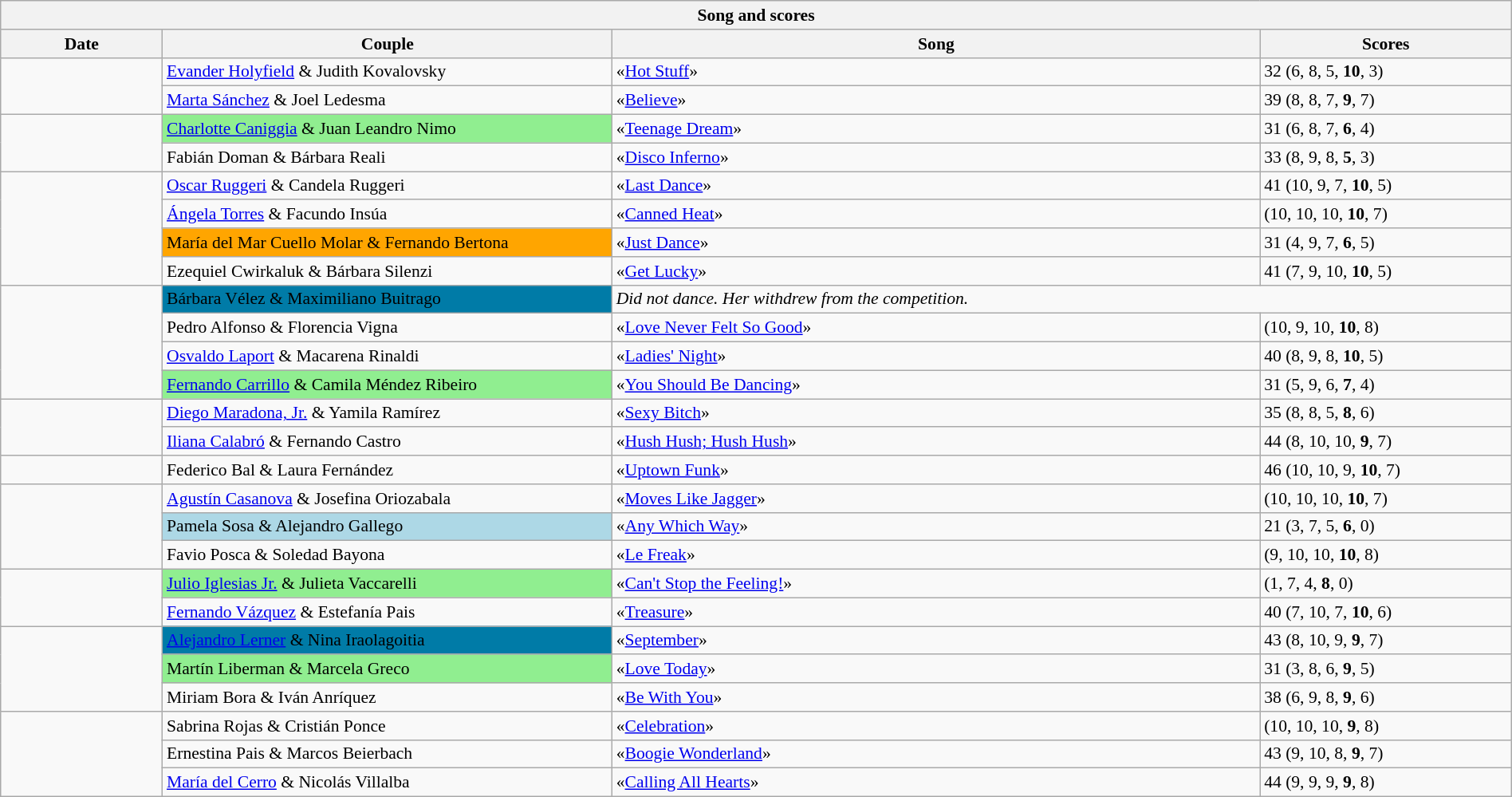<table class="wikitable collapsible collapsed" style="text-align: align; width: 100%; font-size:90%;">
<tr>
<th colspan="11" style="with: 100%;" align="center">Song and scores</th>
</tr>
<tr>
<th width=75>Date</th>
<th width=220>Couple</th>
<th width=320>Song</th>
<th width=120>Scores</th>
</tr>
<tr>
<td rowspan="2"></td>
<td bgcolor=""><a href='#'>Evander Holyfield</a> & Judith Kovalovsky</td>
<td>«<a href='#'>Hot Stuff</a>» </td>
<td>32 (6, 8, 5, <strong>10</strong>, 3)</td>
</tr>
<tr>
<td bgcolor=""><a href='#'>Marta Sánchez</a> & Joel Ledesma</td>
<td>«<a href='#'>Believe</a>» </td>
<td>39 (8, 8, 7, <strong>9</strong>, 7)</td>
</tr>
<tr>
<td rowspan="2"></td>
<td bgcolor="lightgreen"><a href='#'>Charlotte Caniggia</a> & Juan Leandro Nimo</td>
<td>«<a href='#'>Teenage Dream</a>» </td>
<td>31 (6, 8, 7, <strong>6</strong>, 4)</td>
</tr>
<tr>
<td bgcolor="">Fabián Doman & Bárbara Reali</td>
<td>«<a href='#'>Disco Inferno</a>» </td>
<td>33 (8, 9, 8, <strong>5</strong>, 3)</td>
</tr>
<tr>
<td rowspan="4"></td>
<td bgcolor=""><a href='#'>Oscar Ruggeri</a> & Candela Ruggeri</td>
<td>«<a href='#'>Last Dance</a>» </td>
<td>41 (10, 9, 7, <strong>10</strong>, 5)</td>
</tr>
<tr>
<td bgcolor=""><a href='#'>Ángela Torres</a> & Facundo Insúa</td>
<td>«<a href='#'>Canned Heat</a>» </td>
<td> (10, 10, 10, <strong>10</strong>, 7)</td>
</tr>
<tr>
<td bgcolor="orange">María del Mar Cuello Molar & Fernando Bertona</td>
<td>«<a href='#'>Just Dance</a>» </td>
<td>31 (4, 9, 7, <strong>6</strong>, 5)</td>
</tr>
<tr>
<td bgcolor="">Ezequiel Cwirkaluk & Bárbara Silenzi</td>
<td>«<a href='#'>Get Lucky</a>» </td>
<td>41 (7, 9, 10, <strong>10</strong>, 5)</td>
</tr>
<tr>
<td rowspan="4"></td>
<td bgcolor="#007BA7">Bárbara Vélez & Maximiliano Buitrago</td>
<td colspan="2"><em>Did not dance. Her withdrew from the competition.</em></td>
</tr>
<tr>
<td bgcolor="">Pedro Alfonso & Florencia Vigna</td>
<td>«<a href='#'>Love Never Felt So Good</a>» </td>
<td> (10, 9, 10, <strong>10</strong>, 8)</td>
</tr>
<tr>
<td bgcolor=""><a href='#'>Osvaldo Laport</a> & Macarena Rinaldi</td>
<td>«<a href='#'>Ladies' Night</a>» </td>
<td>40 (8, 9, 8, <strong>10</strong>, 5)</td>
</tr>
<tr>
<td bgcolor="lightgreen"><a href='#'>Fernando Carrillo</a> & Camila Méndez Ribeiro</td>
<td>«<a href='#'>You Should Be Dancing</a>» </td>
<td>31 (5, 9, 6, <strong>7</strong>, 4)</td>
</tr>
<tr>
<td rowspan="2"></td>
<td bgcolor=""><a href='#'>Diego Maradona, Jr.</a> & Yamila Ramírez</td>
<td>«<a href='#'>Sexy Bitch</a>» </td>
<td>35 (8, 8, 5, <strong>8</strong>, 6)</td>
</tr>
<tr>
<td bgcolor=""><a href='#'>Iliana Calabró</a> & Fernando Castro</td>
<td>«<a href='#'>Hush Hush; Hush Hush</a>» </td>
<td>44 (8, 10, 10, <strong>9</strong>, 7)</td>
</tr>
<tr>
<td rowspan="1"></td>
<td bgcolor="">Federico Bal & Laura Fernández</td>
<td>«<a href='#'>Uptown Funk</a>» </td>
<td>46 (10, 10, 9, <strong>10</strong>, 7)</td>
</tr>
<tr>
<td rowspan="3"></td>
<td bgcolor=""><a href='#'>Agustín Casanova</a> & Josefina Oriozabala</td>
<td>«<a href='#'>Moves Like Jagger</a>» </td>
<td> (10, 10, 10, <strong>10</strong>, 7)</td>
</tr>
<tr>
<td bgcolor="lightblue">Pamela Sosa & Alejandro Gallego</td>
<td>«<a href='#'>Any Which Way</a>» </td>
<td>21 (3, 7, 5, <strong>6</strong>, 0)</td>
</tr>
<tr>
<td bgcolor="">Favio Posca & Soledad Bayona</td>
<td>«<a href='#'>Le Freak</a>» </td>
<td> (9, 10, 10, <strong>10</strong>, 8)</td>
</tr>
<tr>
<td rowspan="2"></td>
<td bgcolor="lightgreen"><a href='#'>Julio Iglesias Jr.</a> & Julieta Vaccarelli</td>
<td>«<a href='#'>Can't Stop the Feeling!</a>» </td>
<td> (1, 7, 4, <strong>8</strong>, 0)</td>
</tr>
<tr>
<td bgcolor=""><a href='#'>Fernando Vázquez</a> & Estefanía Pais</td>
<td>«<a href='#'>Treasure</a>» </td>
<td>40 (7, 10, 7, <strong>10</strong>, 6)</td>
</tr>
<tr>
<td rowspan="3"></td>
<td bgcolor="#007BA7"><a href='#'>Alejandro Lerner</a> & Nina Iraolagoitia</td>
<td>«<a href='#'>September</a>» </td>
<td>43 (8, 10, 9, <strong>9</strong>, 7)</td>
</tr>
<tr>
<td bgcolor="lightgreen">Martín Liberman & Marcela Greco</td>
<td>«<a href='#'>Love Today</a>» </td>
<td>31 (3, 8, 6, <strong>9</strong>, 5)</td>
</tr>
<tr>
<td bgcolor="">Miriam Bora & Iván Anríquez</td>
<td>«<a href='#'>Be With You</a>» </td>
<td>38 (6, 9, 8, <strong>9</strong>, 6)</td>
</tr>
<tr>
<td rowspan="3"></td>
<td bgcolor="">Sabrina Rojas & Cristián Ponce</td>
<td>«<a href='#'>Celebration</a>» </td>
<td> (10, 10, 10, <strong>9</strong>, 8)</td>
</tr>
<tr>
<td bgcolor="">Ernestina Pais & Marcos Beierbach</td>
<td>«<a href='#'>Boogie Wonderland</a>» </td>
<td>43 (9, 10, 8, <strong>9</strong>, 7)</td>
</tr>
<tr>
<td bgcolor=""><a href='#'>María del Cerro</a> & Nicolás Villalba</td>
<td>«<a href='#'>Calling All Hearts</a>» </td>
<td>44 (9, 9, 9, <strong>9</strong>, 8)</td>
</tr>
</table>
